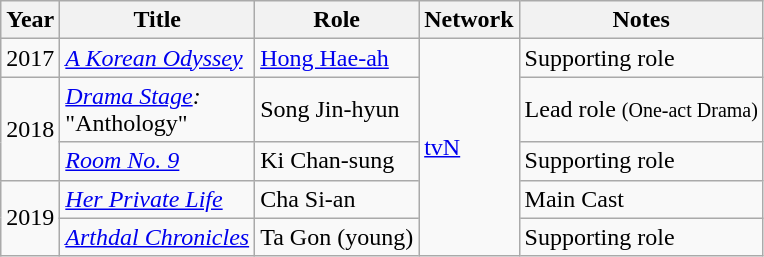<table class="wikitable">
<tr>
<th>Year</th>
<th>Title</th>
<th>Role</th>
<th>Network</th>
<th>Notes</th>
</tr>
<tr>
<td>2017</td>
<td><em><a href='#'>A Korean Odyssey</a></em></td>
<td><a href='#'>Hong Hae-ah</a></td>
<td rowspan=5><a href='#'>tvN</a></td>
<td>Supporting role</td>
</tr>
<tr>
<td rowspan=2>2018</td>
<td><em><a href='#'>Drama Stage</a>:</em> <br> "Anthology"</td>
<td>Song Jin-hyun</td>
<td>Lead role <small>(One-act Drama)</small></td>
</tr>
<tr>
<td><em><a href='#'>Room No. 9</a></em></td>
<td>Ki Chan-sung</td>
<td>Supporting role</td>
</tr>
<tr>
<td rowspan=2>2019</td>
<td><em><a href='#'>Her Private Life</a></em></td>
<td>Cha Si-an</td>
<td>Main Cast</td>
</tr>
<tr>
<td><em><a href='#'>Arthdal Chronicles</a></em></td>
<td>Ta Gon (young)</td>
<td>Supporting role</td>
</tr>
</table>
